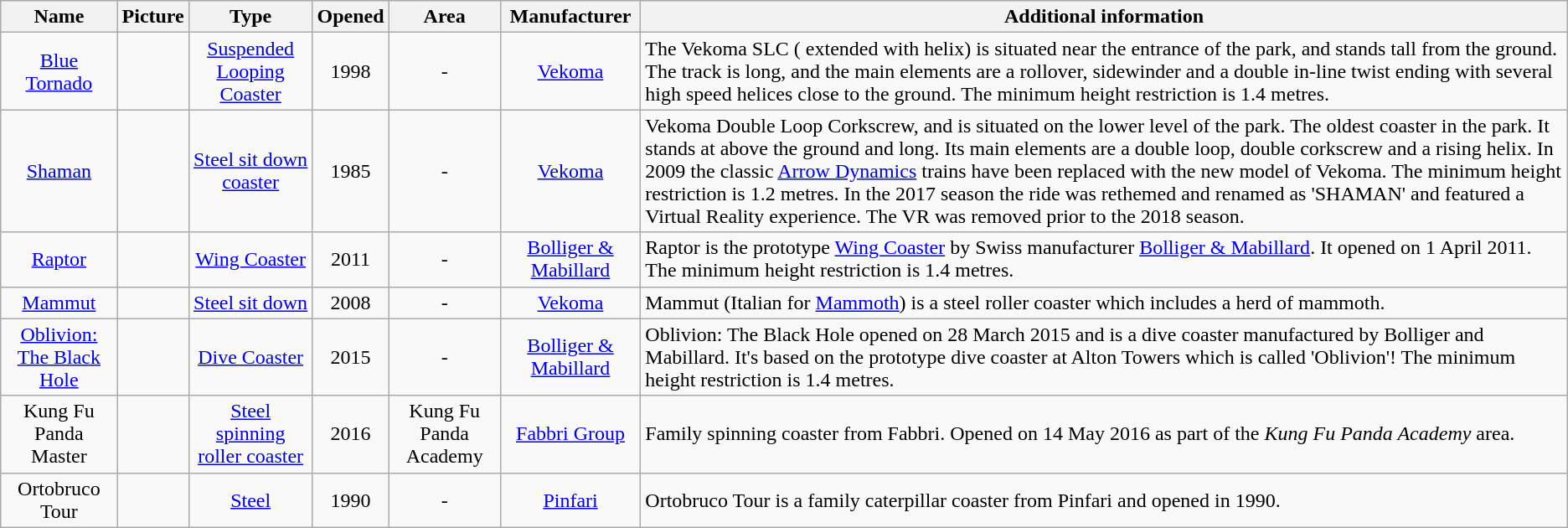<table class="wikitable sortable">
<tr>
<th>Name</th>
<th ! class="unsortable">Picture</th>
<th>Type</th>
<th>Opened</th>
<th>Area</th>
<th>Manufacturer</th>
<th ! class="unsortable">Additional information</th>
</tr>
<tr>
<td align=center><a href='#'>Blue Tornado</a></td>
<td></td>
<td align=center><a href='#'>Suspended Looping Coaster</a></td>
<td align=center>1998</td>
<td align=center>-</td>
<td align="center"><a href='#'>Vekoma</a></td>
<td>The Vekoma SLC ( extended with helix) is situated near the entrance of the park, and stands  tall from the ground. The track is  long, and the main elements are a rollover, sidewinder and a double in-line twist ending with several high speed helices close to the ground. The minimum height restriction is 1.4 metres.</td>
</tr>
<tr>
<td align=center><a href='#'>Shaman</a></td>
<td></td>
<td align=center><a href='#'>Steel sit down coaster</a></td>
<td align=center>1985</td>
<td align=center>-</td>
<td align="center"><a href='#'>Vekoma</a></td>
<td>Vekoma Double Loop Corkscrew, and is situated on the lower level of the park. The oldest coaster in the park. It stands at  above the ground and  long. Its main elements are a double loop, double corkscrew and a rising helix. In 2009 the classic <a href='#'>Arrow Dynamics</a> trains have been replaced with the new model of Vekoma. The minimum height restriction is 1.2 metres. In the 2017 season the ride was rethemed and renamed as 'SHAMAN' and featured a Virtual Reality experience. The VR was removed prior to the 2018 season.</td>
</tr>
<tr>
<td align=center><a href='#'>Raptor</a></td>
<td></td>
<td align=center><a href='#'>Wing Coaster</a></td>
<td align=center>2011</td>
<td align=center>-</td>
<td align="center"><a href='#'>Bolliger & Mabillard</a></td>
<td>Raptor is the prototype <a href='#'>Wing Coaster</a> by Swiss manufacturer <a href='#'>Bolliger & Mabillard</a>. It opened on 1 April 2011. The minimum height restriction is 1.4 metres.</td>
</tr>
<tr>
<td align=center><a href='#'>Mammut</a></td>
<td></td>
<td align=center><a href='#'>Steel sit down</a></td>
<td align=center>2008</td>
<td align=center>-</td>
<td align="center"><a href='#'>Vekoma</a></td>
<td>Mammut (Italian for <a href='#'>Mammoth</a>) is a steel roller coaster which includes a herd of mammoth.</td>
</tr>
<tr>
<td align=center><a href='#'>Oblivion: The Black Hole</a></td>
<td></td>
<td align=center><a href='#'>Dive Coaster</a></td>
<td align=center>2015</td>
<td align=center>-</td>
<td align="center"><a href='#'>Bolliger & Mabillard</a></td>
<td>Oblivion: The Black Hole opened on 28 March 2015 and is a dive coaster manufactured by Bolliger and Mabillard. It's based on the prototype dive coaster at Alton Towers which is called 'Oblivion'! The minimum height restriction is 1.4 metres.</td>
</tr>
<tr>
<td align=center>Kung Fu Panda Master</td>
<td></td>
<td align=center><a href='#'>Steel</a> <a href='#'>spinning roller coaster</a></td>
<td align=center>2016</td>
<td align=center>Kung Fu Panda Academy</td>
<td align=center><a href='#'>Fabbri Group</a></td>
<td>Family spinning coaster from Fabbri. Opened on 14 May 2016 as part of the <em>Kung Fu Panda Academy</em> area.</td>
</tr>
<tr>
<td align=center>Ortobruco Tour</td>
<td></td>
<td align=center><a href='#'>Steel</a></td>
<td align=center>1990</td>
<td align=center>-</td>
<td align="center"><a href='#'>Pinfari</a></td>
<td>Ortobruco Tour is a family caterpillar coaster from Pinfari and opened in 1990.</td>
</tr>
</table>
